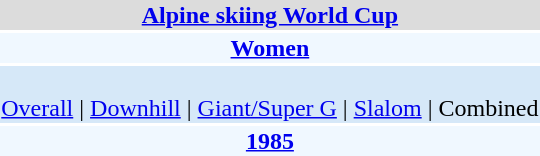<table align="right" class="toccolours" style="margin: 0 0 1em 1em;">
<tr>
<td colspan="2" align=center bgcolor=Gainsboro><strong><a href='#'>Alpine skiing World Cup</a></strong></td>
</tr>
<tr>
<td colspan="2" align=center bgcolor=AliceBlue><strong><a href='#'>Women</a></strong></td>
</tr>
<tr>
<td colspan="2" align=center bgcolor=D6E8F8><br><a href='#'>Overall</a> | 
<a href='#'>Downhill</a> | 
<a href='#'>Giant/Super G</a> | 
<a href='#'>Slalom</a> | 
Combined</td>
</tr>
<tr>
<td colspan="2" align=center bgcolor=AliceBlue><strong><a href='#'>1985</a></strong></td>
</tr>
</table>
